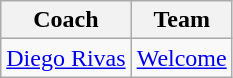<table class="wikitable">
<tr>
<th style="text-align:center;">Coach</th>
<th style="text-align:center;">Team</th>
</tr>
<tr>
<td style="text-align:center;"> <a href='#'>Diego Rivas</a></td>
<td><a href='#'>Welcome</a></td>
</tr>
</table>
